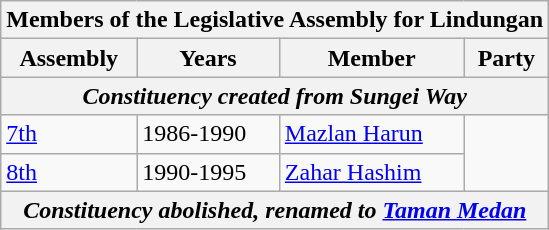<table class=wikitable>
<tr>
<th colspan=4>Members of the Legislative Assembly for Lindungan</th>
</tr>
<tr>
<th>Assembly</th>
<th>Years</th>
<th>Member</th>
<th>Party</th>
</tr>
<tr>
<th colspan=4 align=center><em>Constituency created from Sungei Way</em></th>
</tr>
<tr>
<td><a href='#'>7th</a></td>
<td>1986-1990</td>
<td><a href='#'>Mazlan Harun</a></td>
<td rowspan=2 bgcolor=></td>
</tr>
<tr>
<td><a href='#'>8th</a></td>
<td>1990-1995</td>
<td><a href='#'>Zahar Hashim</a></td>
</tr>
<tr>
<th colspan=4 align=center><em>Constituency abolished, renamed to <a href='#'>Taman Medan</a></em></th>
</tr>
</table>
